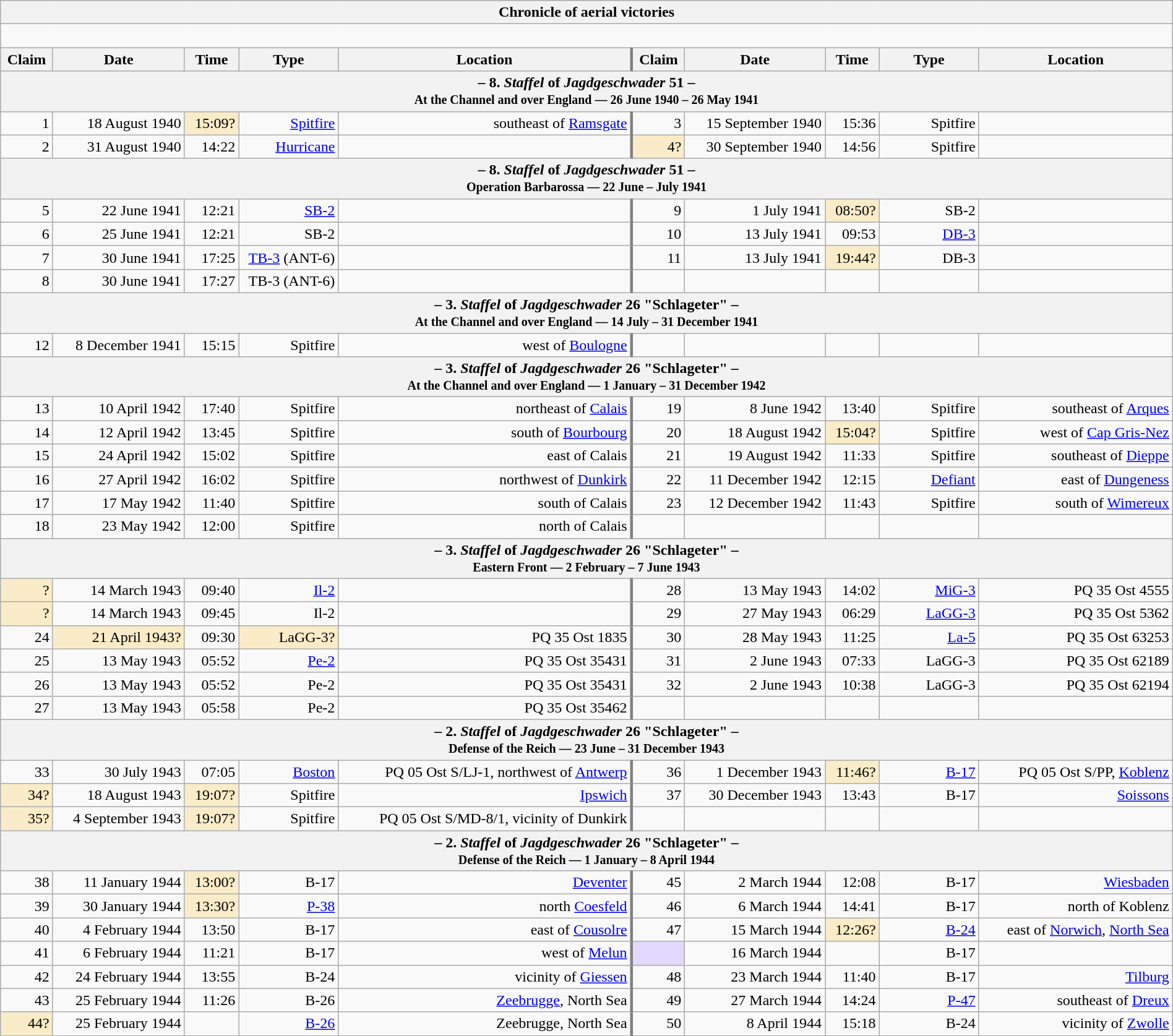<table class="wikitable plainrowheaders collapsible" style="margin-left: auto; margin-right: auto; border: none; text-align:right; width: 100%;">
<tr>
<th colspan="10">Chronicle of aerial victories</th>
</tr>
<tr>
<td colspan="10" style="text-align: left;"><br>
</td>
</tr>
<tr>
<th scope="col">Claim</th>
<th scope="col">Date</th>
<th scope="col">Time</th>
<th scope="col" width="100px">Type</th>
<th scope="col">Location</th>
<th scope="col" style="border-left: 3px solid grey;">Claim</th>
<th scope="col">Date</th>
<th scope="col">Time</th>
<th scope="col" width="100px">Type</th>
<th scope="col">Location</th>
</tr>
<tr>
<th colspan="10">– 8. <em>Staffel</em> of <em>Jagdgeschwader</em> 51 –<br><small>At the Channel and over England — 26 June 1940 – 26 May 1941</small></th>
</tr>
<tr>
<td>1</td>
<td>18 August 1940</td>
<td style="background:#faecc8">15:09?</td>
<td><a href='#'>Spitfire</a></td>
<td>southeast of <a href='#'>Ramsgate</a></td>
<td style="border-left: 3px solid grey;">3</td>
<td>15 September 1940</td>
<td>15:36</td>
<td>Spitfire</td>
<td></td>
</tr>
<tr>
<td>2</td>
<td>31 August 1940</td>
<td>14:22</td>
<td><a href='#'>Hurricane</a></td>
<td></td>
<td style="border-left: 3px solid grey; background:#faecc8">4?</td>
<td>30 September 1940</td>
<td>14:56</td>
<td>Spitfire</td>
<td></td>
</tr>
<tr>
<th colspan="10">– 8. <em>Staffel</em> of <em>Jagdgeschwader</em> 51 –<br><small>Operation Barbarossa — 22 June – July 1941</small></th>
</tr>
<tr>
<td>5</td>
<td>22 June 1941</td>
<td>12:21</td>
<td><a href='#'>SB-2</a></td>
<td></td>
<td style="border-left: 3px solid grey;">9</td>
<td>1 July 1941</td>
<td style="background:#faecc8">08:50?</td>
<td>SB-2</td>
<td></td>
</tr>
<tr>
<td>6</td>
<td>25 June 1941</td>
<td>12:21</td>
<td>SB-2</td>
<td></td>
<td style="border-left: 3px solid grey;">10</td>
<td>13 July 1941</td>
<td>09:53</td>
<td><a href='#'>DB-3</a></td>
<td></td>
</tr>
<tr>
<td>7</td>
<td>30 June 1941</td>
<td>17:25</td>
<td><a href='#'>TB-3</a> (ANT-6)</td>
<td></td>
<td style="border-left: 3px solid grey;">11</td>
<td>13 July 1941</td>
<td style="background:#faecc8">19:44?</td>
<td>DB-3</td>
<td></td>
</tr>
<tr>
<td>8</td>
<td>30 June 1941</td>
<td>17:27</td>
<td>TB-3 (ANT-6)</td>
<td></td>
<td style="border-left: 3px solid grey;"></td>
<td></td>
<td></td>
<td></td>
<td></td>
</tr>
<tr>
<th colspan="10">– 3. <em>Staffel</em> of <em>Jagdgeschwader</em> 26 "Schlageter" –<br><small>At the Channel and over England — 14 July – 31 December 1941</small></th>
</tr>
<tr>
<td>12</td>
<td>8 December 1941</td>
<td>15:15</td>
<td>Spitfire</td>
<td> west of <a href='#'>Boulogne</a></td>
<td style="border-left: 3px solid grey;"></td>
<td></td>
<td></td>
<td></td>
<td></td>
</tr>
<tr>
<th colspan="10">– 3. <em>Staffel</em> of <em>Jagdgeschwader</em> 26 "Schlageter" –<br><small>At the Channel and over England — 1 January – 31 December 1942</small></th>
</tr>
<tr>
<td>13</td>
<td>10 April 1942</td>
<td>17:40</td>
<td>Spitfire</td>
<td>northeast of <a href='#'>Calais</a></td>
<td style="border-left: 3px solid grey;">19</td>
<td>8 June 1942</td>
<td>13:40</td>
<td>Spitfire</td>
<td> southeast of <a href='#'>Arques</a></td>
</tr>
<tr>
<td>14</td>
<td>12 April 1942</td>
<td>13:45</td>
<td>Spitfire</td>
<td> south of <a href='#'>Bourbourg</a></td>
<td style="border-left: 3px solid grey;">20</td>
<td>18 August 1942</td>
<td style="background:#faecc8">15:04?</td>
<td>Spitfire</td>
<td> west of <a href='#'>Cap Gris-Nez</a></td>
</tr>
<tr>
<td>15</td>
<td>24 April 1942</td>
<td>15:02</td>
<td>Spitfire</td>
<td>east of Calais</td>
<td style="border-left: 3px solid grey;">21</td>
<td>19 August 1942</td>
<td>11:33</td>
<td>Spitfire</td>
<td> southeast of <a href='#'>Dieppe</a></td>
</tr>
<tr>
<td>16</td>
<td>27 April 1942</td>
<td>16:02</td>
<td>Spitfire</td>
<td> northwest of <a href='#'>Dunkirk</a></td>
<td style="border-left: 3px solid grey;">22</td>
<td>11 December 1942</td>
<td>12:15</td>
<td><a href='#'>Defiant</a></td>
<td> east of <a href='#'>Dungeness</a></td>
</tr>
<tr>
<td>17</td>
<td>17 May 1942</td>
<td>11:40</td>
<td>Spitfire</td>
<td> south of Calais</td>
<td style="border-left: 3px solid grey;">23</td>
<td>12 December 1942</td>
<td>11:43</td>
<td>Spitfire</td>
<td> south of <a href='#'>Wimereux</a></td>
</tr>
<tr>
<td>18</td>
<td>23 May 1942</td>
<td>12:00</td>
<td>Spitfire</td>
<td> north of Calais</td>
<td style="border-left: 3px solid grey;"></td>
<td></td>
<td></td>
<td></td>
<td></td>
</tr>
<tr>
<th colspan="10">– 3. <em>Staffel</em> of <em>Jagdgeschwader</em> 26 "Schlageter" –<br><small>Eastern Front — 2 February – 7 June 1943</small></th>
</tr>
<tr>
<td style="background:#faecc8">?</td>
<td>14 March 1943</td>
<td>09:40</td>
<td><a href='#'>Il-2</a></td>
<td></td>
<td style="border-left: 3px solid grey;">28</td>
<td>13 May 1943</td>
<td>14:02</td>
<td><a href='#'>MiG-3</a></td>
<td>PQ 35 Ost 4555</td>
</tr>
<tr>
<td style="background:#faecc8">?</td>
<td>14 March 1943</td>
<td>09:45</td>
<td>Il-2</td>
<td></td>
<td style="border-left: 3px solid grey;">29</td>
<td>27 May 1943</td>
<td>06:29</td>
<td><a href='#'>LaGG-3</a></td>
<td>PQ 35 Ost 5362</td>
</tr>
<tr>
<td>24</td>
<td style="background:#faecc8">21 April 1943?</td>
<td>09:30</td>
<td style="background:#faecc8">LaGG-3?</td>
<td>PQ 35 Ost 1835</td>
<td style="border-left: 3px solid grey;">30</td>
<td>28 May 1943</td>
<td>11:25</td>
<td><a href='#'>La-5</a></td>
<td>PQ 35 Ost 63253</td>
</tr>
<tr>
<td>25</td>
<td>13 May 1943</td>
<td>05:52</td>
<td><a href='#'>Pe-2</a></td>
<td>PQ 35 Ost 35431</td>
<td style="border-left: 3px solid grey;">31</td>
<td>2 June 1943</td>
<td>07:33</td>
<td>LaGG-3</td>
<td>PQ 35 Ost 62189</td>
</tr>
<tr>
<td>26</td>
<td>13 May 1943</td>
<td>05:52</td>
<td>Pe-2</td>
<td>PQ 35 Ost 35431</td>
<td style="border-left: 3px solid grey;">32</td>
<td>2 June 1943</td>
<td>10:38</td>
<td>LaGG-3</td>
<td>PQ 35 Ost 62194</td>
</tr>
<tr>
<td>27</td>
<td>13 May 1943</td>
<td>05:58</td>
<td>Pe-2</td>
<td>PQ 35 Ost 35462</td>
<td style="border-left: 3px solid grey;"></td>
<td></td>
<td></td>
<td></td>
<td></td>
</tr>
<tr>
<th colspan="10">– 2. <em>Staffel</em> of <em>Jagdgeschwader</em> 26 "Schlageter" –<br><small>Defense of the Reich — 23 June – 31 December 1943</small></th>
</tr>
<tr>
<td>33</td>
<td>30 July 1943</td>
<td>07:05</td>
<td><a href='#'>Boston</a></td>
<td>PQ 05 Ost S/LJ-1, northwest of <a href='#'>Antwerp</a></td>
<td style="border-left: 3px solid grey;">36</td>
<td>1 December 1943</td>
<td style="background:#faecc8">11:46?</td>
<td><a href='#'>B-17</a></td>
<td>PQ 05 Ost S/PP, <a href='#'>Koblenz</a></td>
</tr>
<tr>
<td style="background:#faecc8">34?</td>
<td>18 August 1943</td>
<td style="background:#faecc8">19:07?</td>
<td>Spitfire</td>
<td><a href='#'>Ipswich</a></td>
<td style="border-left: 3px solid grey;">37</td>
<td>30 December 1943</td>
<td>13:43</td>
<td>B-17</td>
<td><a href='#'>Soissons</a></td>
</tr>
<tr>
<td style="background:#faecc8">35?</td>
<td>4 September 1943</td>
<td style="background:#faecc8">19:07?</td>
<td>Spitfire</td>
<td>PQ 05 Ost S/MD-8/1, vicinity of Dunkirk</td>
<td style="border-left: 3px solid grey;"></td>
<td></td>
<td></td>
<td></td>
<td></td>
</tr>
<tr>
<th colspan="10">– 2. <em>Staffel</em> of <em>Jagdgeschwader</em> 26 "Schlageter" –<br><small>Defense of the Reich — 1 January – 8 April 1944</small></th>
</tr>
<tr>
<td>38</td>
<td>11 January 1944</td>
<td style="background:#faecc8">13:00?</td>
<td>B-17</td>
<td><a href='#'>Deventer</a></td>
<td style="border-left: 3px solid grey;">45</td>
<td>2 March 1944</td>
<td>12:08</td>
<td>B-17</td>
<td><a href='#'>Wiesbaden</a></td>
</tr>
<tr>
<td>39</td>
<td>30 January 1944</td>
<td style="background:#faecc8">13:30?</td>
<td><a href='#'>P-38</a></td>
<td> north <a href='#'>Coesfeld</a></td>
<td style="border-left: 3px solid grey;">46</td>
<td>6 March 1944</td>
<td>14:41</td>
<td>B-17</td>
<td>north of Koblenz</td>
</tr>
<tr>
<td>40</td>
<td>4 February 1944</td>
<td>13:50</td>
<td>B-17</td>
<td> east of <a href='#'>Cousolre</a></td>
<td style="border-left: 3px solid grey;">47</td>
<td>15 March 1944</td>
<td style="background:#faecc8">12:26?</td>
<td><a href='#'>B-24</a></td>
<td>east of <a href='#'>Norwich</a>, <a href='#'>North Sea</a></td>
</tr>
<tr>
<td>41</td>
<td>6 February 1944</td>
<td>11:21</td>
<td>B-17</td>
<td> west of <a href='#'>Melun</a></td>
<td style="border-left: 3px solid grey; background:#e3d9ff;"></td>
<td>16 March 1944</td>
<td></td>
<td>B-17</td>
<td></td>
</tr>
<tr>
<td>42</td>
<td>24 February 1944</td>
<td>13:55</td>
<td>B-24</td>
<td>vicinity of <a href='#'>Giessen</a></td>
<td style="border-left: 3px solid grey;">48</td>
<td>23 March 1944</td>
<td>11:40</td>
<td>B-17</td>
<td><a href='#'>Tilburg</a></td>
</tr>
<tr>
<td>43</td>
<td>25 February 1944</td>
<td>11:26</td>
<td>B-26</td>
<td><a href='#'>Zeebrugge</a>, North Sea</td>
<td style="border-left: 3px solid grey;">49</td>
<td>27 March 1944</td>
<td>14:24</td>
<td><a href='#'>P-47</a></td>
<td>southeast of <a href='#'>Dreux</a></td>
</tr>
<tr>
<td style="background:#faecc8">44?</td>
<td>25 February 1944</td>
<td></td>
<td><a href='#'>B-26</a></td>
<td>Zeebrugge, North Sea</td>
<td style="border-left: 3px solid grey;">50</td>
<td>8 April 1944</td>
<td>15:18</td>
<td>B-24</td>
<td>vicinity of <a href='#'>Zwolle</a></td>
</tr>
</table>
